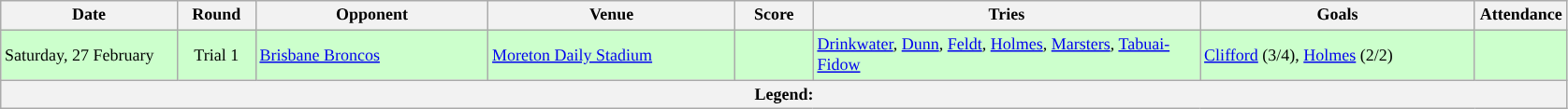<table class="wikitable" style="font-size:75%;">
<tr>
<th style="width:120px;">Date</th>
<th style="width:50px;">Round</th>
<th style="width:160px;">Opponent</th>
<th style="width:170px;">Venue</th>
<th style="width:50px;">Score</th>
<th style="width:270px;">Tries</th>
<th style="width:190px;">Goals</th>
<th style="width:60px;">Attendance</th>
</tr>
<tr style="background:#CCFFCC">
<td>Saturday, 27 February</td>
<td style="text-align:center;">Trial 1</td>
<td> <a href='#'>Brisbane Broncos</a></td>
<td><a href='#'>Moreton Daily Stadium</a></td>
<td style="text-align:center;"></td>
<td><a href='#'>Drinkwater</a>, <a href='#'>Dunn</a>, <a href='#'>Feldt</a>, <a href='#'>Holmes</a>, <a href='#'>Marsters</a>, <a href='#'>Tabuai-Fidow</a></td>
<td><a href='#'>Clifford</a> (3/4), <a href='#'>Holmes</a> (2/2)</td>
<td style="text-align:center;"></td>
</tr>
<tr>
<th colspan="11"><strong>Legend</strong>:    </th>
</tr>
</table>
